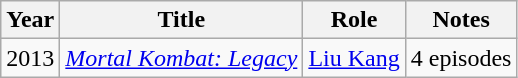<table class="wikitable sortable">
<tr>
<th>Year</th>
<th>Title</th>
<th>Role</th>
<th class="unsortable">Notes</th>
</tr>
<tr>
<td>2013</td>
<td><em><a href='#'>Mortal Kombat: Legacy</a></em></td>
<td><a href='#'>Liu Kang</a></td>
<td>4 episodes</td>
</tr>
</table>
